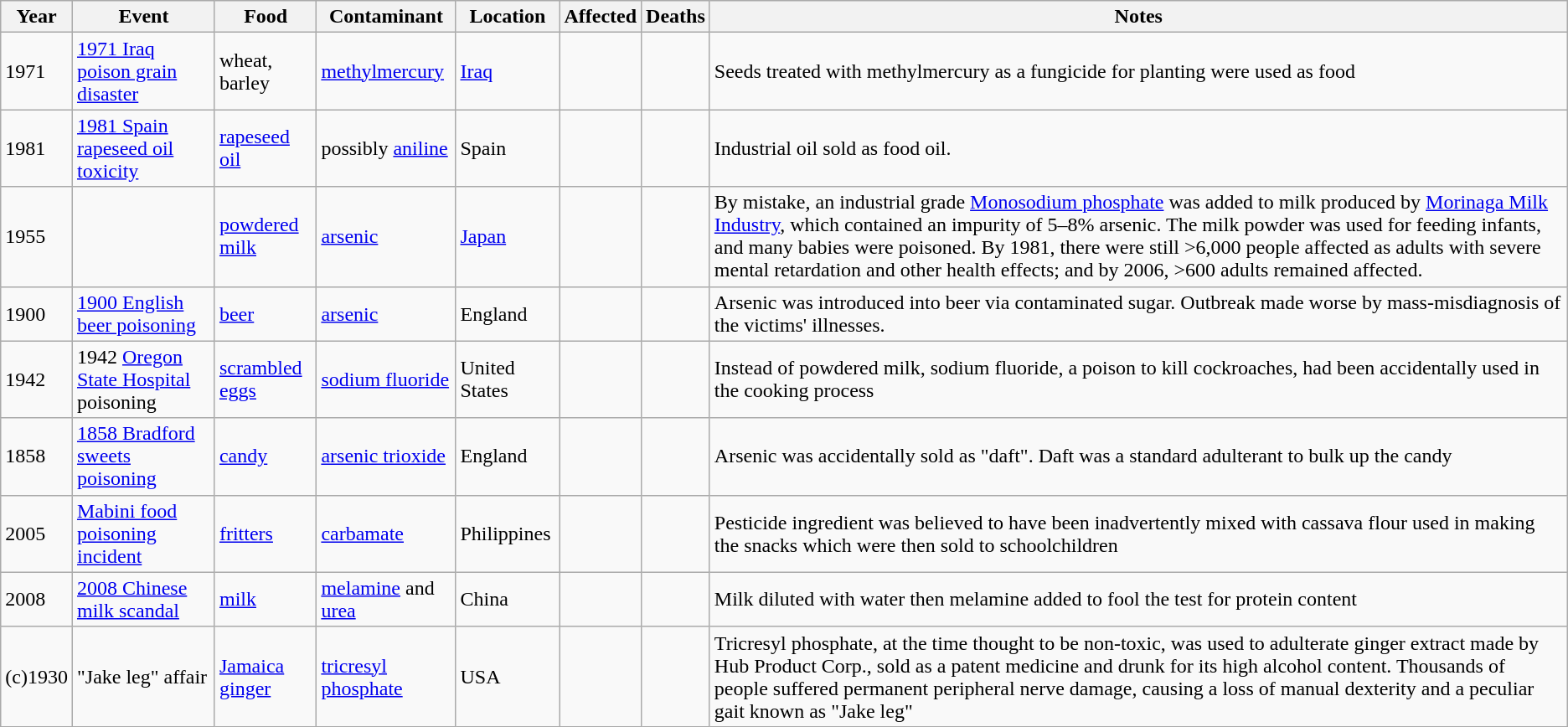<table class="wikitable sortable">
<tr>
<th>Year</th>
<th>Event</th>
<th>Food</th>
<th>Contaminant</th>
<th>Location</th>
<th>Affected</th>
<th>Deaths</th>
<th>Notes</th>
</tr>
<tr>
<td>1971</td>
<td><a href='#'>1971 Iraq poison grain disaster</a></td>
<td>wheat, barley</td>
<td><a href='#'>methylmercury</a></td>
<td><a href='#'>Iraq</a></td>
<td></td>
<td></td>
<td>Seeds treated with methylmercury as a fungicide for planting were used as food</td>
</tr>
<tr>
<td>1981</td>
<td><a href='#'>1981 Spain rapeseed oil toxicity</a></td>
<td><a href='#'>rapeseed oil</a></td>
<td>possibly <a href='#'>aniline</a></td>
<td>Spain</td>
<td></td>
<td></td>
<td>Industrial oil sold as food oil.</td>
</tr>
<tr>
<td>1955</td>
<td></td>
<td><a href='#'>powdered milk</a></td>
<td><a href='#'>arsenic</a></td>
<td><a href='#'>Japan</a></td>
<td></td>
<td></td>
<td>By mistake, an industrial grade <a href='#'>Monosodium phosphate</a> was added to milk produced by <a href='#'>Morinaga Milk Industry</a>, which contained an impurity of 5–8% arsenic. The milk powder was used for feeding infants, and many babies were poisoned. By 1981, there were still >6,000 people affected as adults with severe mental retardation and other health effects; and by 2006, >600 adults remained affected.</td>
</tr>
<tr>
<td>1900</td>
<td><a href='#'>1900 English beer poisoning</a></td>
<td><a href='#'>beer</a></td>
<td><a href='#'>arsenic</a></td>
<td>England</td>
<td></td>
<td></td>
<td>Arsenic was introduced into beer via contaminated sugar. Outbreak made worse by mass-misdiagnosis of the victims' illnesses.</td>
</tr>
<tr>
<td>1942</td>
<td>1942 <a href='#'>Oregon State Hospital</a> poisoning</td>
<td><a href='#'>scrambled eggs</a></td>
<td><a href='#'>sodium fluoride</a></td>
<td>United States</td>
<td></td>
<td></td>
<td>Instead of powdered milk, sodium fluoride, a poison to kill cockroaches, had been accidentally used in the cooking process</td>
</tr>
<tr>
<td>1858</td>
<td><a href='#'>1858 Bradford sweets poisoning</a></td>
<td><a href='#'>candy</a></td>
<td><a href='#'>arsenic trioxide</a></td>
<td>England</td>
<td></td>
<td></td>
<td>Arsenic was accidentally sold as "daft". Daft was a standard adulterant to bulk up the candy</td>
</tr>
<tr>
<td>2005</td>
<td><a href='#'>Mabini food poisoning incident</a></td>
<td><a href='#'>fritters</a></td>
<td><a href='#'>carbamate</a></td>
<td>Philippines</td>
<td></td>
<td></td>
<td>Pesticide ingredient was believed to have been inadvertently mixed with cassava flour used in making the snacks which were then sold to schoolchildren</td>
</tr>
<tr>
<td>2008</td>
<td><a href='#'>2008 Chinese milk scandal</a></td>
<td><a href='#'>milk</a></td>
<td><a href='#'>melamine</a> and <a href='#'>urea</a></td>
<td>China</td>
<td></td>
<td></td>
<td>Milk diluted with water then melamine added to fool the test for protein content</td>
</tr>
<tr>
<td>(c)1930</td>
<td>"Jake leg" affair</td>
<td><a href='#'>Jamaica ginger</a></td>
<td><a href='#'>tricresyl phosphate</a></td>
<td>USA</td>
<td></td>
<td></td>
<td>Tricresyl phosphate, at the time thought to be non-toxic, was used to adulterate ginger extract made by Hub Product Corp., sold as a patent medicine and drunk for its high alcohol content. Thousands of people suffered permanent peripheral nerve damage, causing a loss of manual dexterity and a peculiar gait known as "Jake leg"</td>
</tr>
</table>
